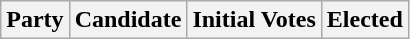<table class="wikitable">
<tr>
<th colspan="2">Party</th>
<th>Candidate</th>
<th>Initial Votes</th>
<th>Elected<br>









</th>
</tr>
</table>
